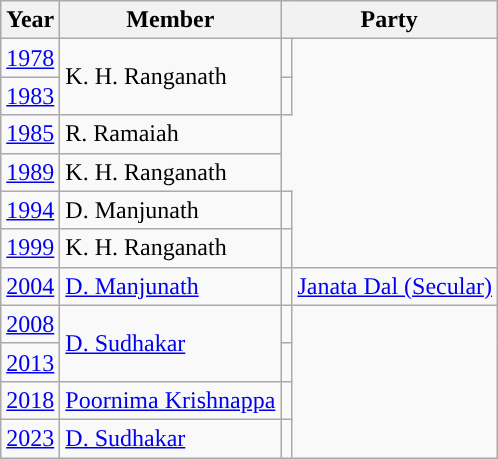<table class="wikitable sortable">
<tr>
<th>Year</th>
<th>Member</th>
<th colspan="2">Party</th>
</tr>
<tr>
<td><a href='#'>1978</a></td>
<td rowspan=2>K. H. Ranganath</td>
<td></td>
</tr>
<tr>
<td><a href='#'>1983</a></td>
<td></td>
</tr>
<tr>
<td><a href='#'>1985</a></td>
<td>R. Ramaiah</td>
</tr>
<tr>
<td><a href='#'>1989</a></td>
<td>K. H. Ranganath</td>
</tr>
<tr>
<td><a href='#'>1994</a></td>
<td>D. Manjunath</td>
<td></td>
</tr>
<tr>
<td><a href='#'>1999</a></td>
<td>K. H. Ranganath</td>
<td></td>
</tr>
<tr>
<td><a href='#'>2004</a></td>
<td><a href='#'>D. Manjunath</a></td>
<td style="background-color :"></td>
<td><a href='#'>Janata Dal (Secular)</a></td>
</tr>
<tr>
<td><a href='#'>2008</a></td>
<td rowspan="2"><a href='#'>D. Sudhakar</a></td>
<td></td>
</tr>
<tr>
<td><a href='#'>2013</a></td>
<td></td>
</tr>
<tr>
<td><a href='#'>2018</a></td>
<td><a href='#'>Poornima Krishnappa</a></td>
<td></td>
</tr>
<tr>
<td><a href='#'>2023</a></td>
<td><a href='#'>D. Sudhakar</a></td>
<td></td>
</tr>
</table>
